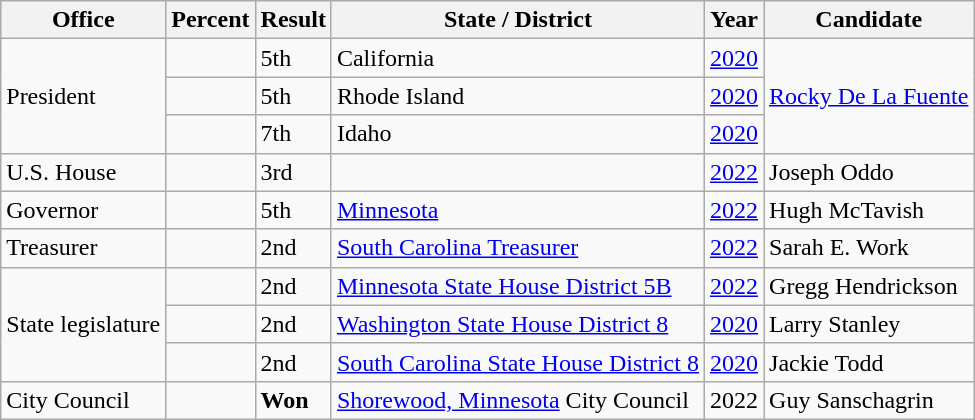<table class="wikitable">
<tr>
<th>Office</th>
<th>Percent</th>
<th>Result</th>
<th>State / District</th>
<th>Year</th>
<th>Candidate</th>
</tr>
<tr>
<td rowspan=3>President</td>
<td></td>
<td><div>5th</div></td>
<td>California</td>
<td><a href='#'>2020</a></td>
<td rowspan=3><a href='#'>Rocky De La Fuente</a></td>
</tr>
<tr>
<td></td>
<td><div>5th</div></td>
<td>Rhode Island</td>
<td><a href='#'>2020</a></td>
</tr>
<tr>
<td></td>
<td><div>7th</div></td>
<td>Idaho</td>
<td><a href='#'>2020</a></td>
</tr>
<tr>
<td>U.S. House</td>
<td></td>
<td><div>3rd</div></td>
<td></td>
<td><a href='#'>2022</a></td>
<td>Joseph Oddo</td>
</tr>
<tr>
<td>Governor</td>
<td></td>
<td><div>5th</div></td>
<td><a href='#'>Minnesota</a></td>
<td><a href='#'>2022</a></td>
<td>Hugh McTavish</td>
</tr>
<tr>
<td>Treasurer</td>
<td></td>
<td><div>2nd</div></td>
<td><a href='#'>South Carolina Treasurer</a></td>
<td><a href='#'>2022</a></td>
<td>Sarah E. Work</td>
</tr>
<tr>
<td rowspan="3">State legislature</td>
<td></td>
<td><div>2nd</div></td>
<td><a href='#'>Minnesota State House District 5B</a></td>
<td><a href='#'>2022</a></td>
<td>Gregg Hendrickson</td>
</tr>
<tr>
<td></td>
<td><div>2nd</div></td>
<td><a href='#'>Washington State House District 8</a></td>
<td><a href='#'>2020</a></td>
<td>Larry Stanley</td>
</tr>
<tr>
<td></td>
<td><div>2nd</div></td>
<td><a href='#'>South Carolina State House District 8</a></td>
<td><a href='#'>2020</a></td>
<td>Jackie Todd</td>
</tr>
<tr>
<td>City Council</td>
<td></td>
<td><div><strong>Won</strong></div></td>
<td><a href='#'>Shorewood, Minnesota</a> City Council</td>
<td>2022</td>
<td>Guy Sanschagrin</td>
</tr>
</table>
